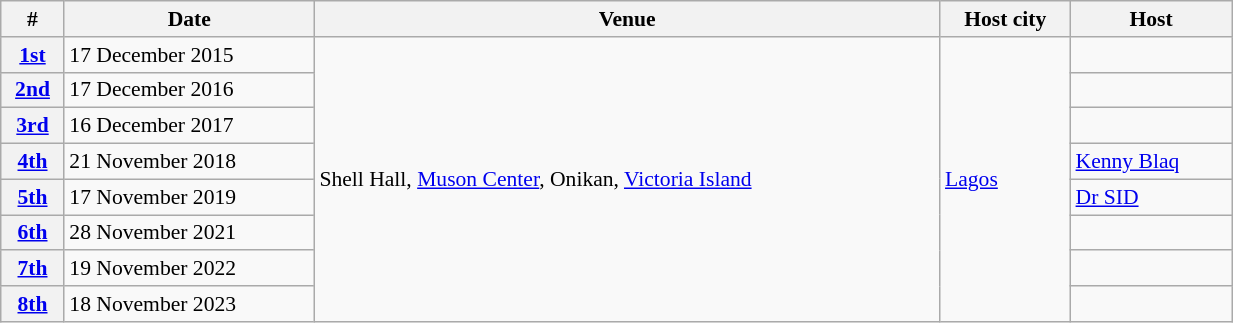<table class="wikitable"  style="font-size:90%; width:65%;">
<tr>
<th>#</th>
<th>Date</th>
<th>Venue</th>
<th>Host city</th>
<th>Host</th>
</tr>
<tr>
<th><a href='#'>1st</a></th>
<td>17 December 2015</td>
<td rowspan="8">Shell Hall, <a href='#'>Muson Center</a>, Onikan, <a href='#'>Victoria Island</a></td>
<td rowspan="8"><a href='#'>Lagos</a></td>
<td></td>
</tr>
<tr>
<th><a href='#'>2nd</a></th>
<td>17 December 2016</td>
<td></td>
</tr>
<tr>
<th><a href='#'>3rd</a></th>
<td>16 December 2017</td>
<td></td>
</tr>
<tr>
<th><a href='#'>4th</a></th>
<td>21 November 2018</td>
<td><a href='#'>Kenny Blaq</a></td>
</tr>
<tr>
<th><a href='#'>5th</a></th>
<td>17 November 2019</td>
<td><a href='#'>Dr SID</a></td>
</tr>
<tr>
<th><a href='#'>6th</a></th>
<td>28 November 2021</td>
<td></td>
</tr>
<tr>
<th><a href='#'>7th</a></th>
<td>19 November 2022</td>
<td></td>
</tr>
<tr>
<th><a href='#'>8th</a></th>
<td>18 November 2023</td>
<td></td>
</tr>
</table>
